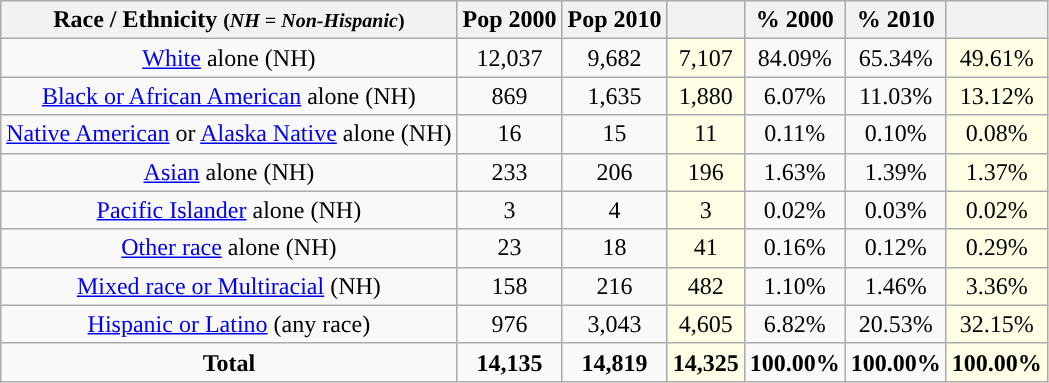<table class="wikitable" style="text-align:center;">
<tr>
<th>Race / Ethnicity <small>(<em>NH = Non-Hispanic</em>)</small></th>
<th>Pop 2000</th>
<th>Pop 2010</th>
<th></th>
<th>% 2000</th>
<th>% 2010</th>
<th></th>
</tr>
<tr>
<td><a href='#'>White</a> alone (NH)</td>
<td>12,037</td>
<td>9,682</td>
<td style='background: #ffffe6;'>7,107</td>
<td>84.09%</td>
<td>65.34%</td>
<td style='background: #ffffe6;'>49.61%</td>
</tr>
<tr>
<td><a href='#'>Black or African American</a> alone (NH)</td>
<td>869</td>
<td>1,635</td>
<td style='background: #ffffe6;'>1,880</td>
<td>6.07%</td>
<td>11.03%</td>
<td style='background: #ffffe6;'>13.12%</td>
</tr>
<tr>
<td><a href='#'>Native American</a> or <a href='#'>Alaska Native</a> alone (NH)</td>
<td>16</td>
<td>15</td>
<td style='background: #ffffe6;'>11</td>
<td>0.11%</td>
<td>0.10%</td>
<td style='background: #ffffe6;'>0.08%</td>
</tr>
<tr>
<td><a href='#'>Asian</a> alone (NH)</td>
<td>233</td>
<td>206</td>
<td style='background: #ffffe6;'>196</td>
<td>1.63%</td>
<td>1.39%</td>
<td style='background: #ffffe6;'>1.37%</td>
</tr>
<tr>
<td><a href='#'>Pacific Islander</a> alone (NH)</td>
<td>3</td>
<td>4</td>
<td style='background: #ffffe6;'>3</td>
<td>0.02%</td>
<td>0.03%</td>
<td style='background: #ffffe6;'>0.02%</td>
</tr>
<tr>
<td><a href='#'>Other race</a> alone (NH)</td>
<td>23</td>
<td>18</td>
<td style='background: #ffffe6;'>41</td>
<td>0.16%</td>
<td>0.12%</td>
<td style='background: #ffffe6;'>0.29%</td>
</tr>
<tr>
<td><a href='#'>Mixed race or Multiracial</a> (NH)</td>
<td>158</td>
<td>216</td>
<td style='background: #ffffe6;'>482</td>
<td>1.10%</td>
<td>1.46%</td>
<td style='background: #ffffe6;'>3.36%</td>
</tr>
<tr>
<td><a href='#'>Hispanic or Latino</a> (any race)</td>
<td>976</td>
<td>3,043</td>
<td style='background: #ffffe6;'>4,605</td>
<td>6.82%</td>
<td>20.53%</td>
<td style='background: #ffffe6;'>32.15%</td>
</tr>
<tr>
<td><strong>Total</strong></td>
<td><strong>14,135</strong></td>
<td><strong>14,819</strong></td>
<td style='background: #ffffe6;'><strong>14,325</strong></td>
<td><strong>100.00%</strong></td>
<td><strong>100.00%</strong></td>
<td style='background: #ffffe6;'><strong>100.00%</strong></td>
</tr>
</table>
